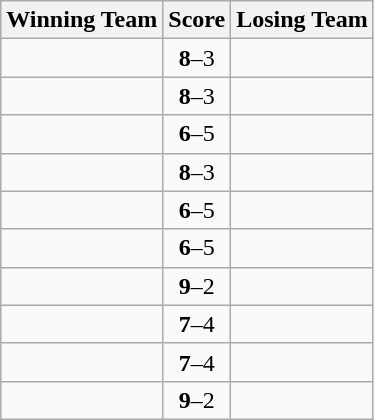<table class="wikitable">
<tr>
<th>Winning Team</th>
<th>Score</th>
<th>Losing Team</th>
</tr>
<tr>
<td><strong></strong></td>
<td align="center"><strong>8</strong>–3</td>
<td></td>
</tr>
<tr>
<td><strong></strong></td>
<td align="center"><strong>8</strong>–3</td>
<td></td>
</tr>
<tr>
<td><strong></strong></td>
<td align="center"><strong>6</strong>–5</td>
<td></td>
</tr>
<tr>
<td><strong></strong></td>
<td align="center"><strong>8</strong>–3</td>
<td></td>
</tr>
<tr>
<td><strong></strong></td>
<td align="center"><strong>6</strong>–5</td>
<td></td>
</tr>
<tr>
<td><strong></strong></td>
<td align="center"><strong>6</strong>–5</td>
<td></td>
</tr>
<tr>
<td><strong></strong></td>
<td align="center"><strong>9</strong>–2</td>
<td></td>
</tr>
<tr>
<td><strong></strong></td>
<td align="center"><strong>7</strong>–4</td>
<td></td>
</tr>
<tr>
<td><strong></strong></td>
<td align="center"><strong>7</strong>–4</td>
<td></td>
</tr>
<tr>
<td><strong></strong></td>
<td align="center"><strong>9</strong>–2</td>
<td></td>
</tr>
</table>
